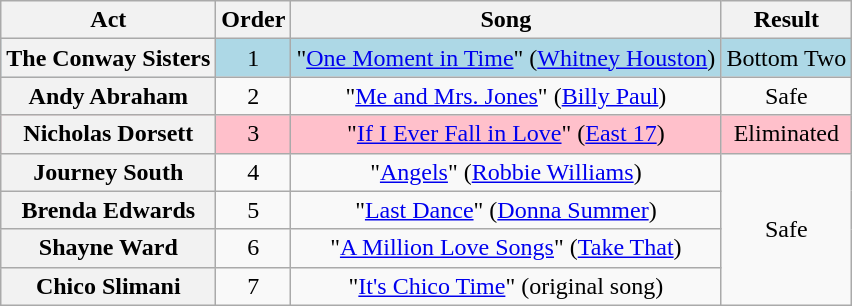<table class="wikitable plainrowheaders" style="text-align:center;">
<tr>
<th>Act</th>
<th>Order</th>
<th>Song</th>
<th>Result</th>
</tr>
<tr style="background: lightblue">
<th scope="row">The Conway Sisters</th>
<td>1</td>
<td>"<a href='#'>One Moment in Time</a>" (<a href='#'>Whitney Houston</a>)</td>
<td>Bottom Two</td>
</tr>
<tr>
<th scope="row">Andy Abraham</th>
<td>2</td>
<td>"<a href='#'>Me and Mrs. Jones</a>" (<a href='#'>Billy Paul</a>)</td>
<td>Safe</td>
</tr>
<tr style="background: pink">
<th scope="row">Nicholas Dorsett</th>
<td>3</td>
<td>"<a href='#'>If I Ever Fall in Love</a>" (<a href='#'>East 17</a>)</td>
<td>Eliminated</td>
</tr>
<tr>
<th scope="row">Journey South</th>
<td>4</td>
<td>"<a href='#'>Angels</a>" (<a href='#'>Robbie Williams</a>)</td>
<td rowspan=4>Safe</td>
</tr>
<tr>
<th scope="row">Brenda Edwards</th>
<td>5</td>
<td>"<a href='#'>Last Dance</a>" (<a href='#'>Donna Summer</a>)</td>
</tr>
<tr>
<th scope="row">Shayne Ward</th>
<td>6</td>
<td>"<a href='#'>A Million Love Songs</a>" (<a href='#'>Take That</a>)</td>
</tr>
<tr>
<th scope="row">Chico Slimani</th>
<td>7</td>
<td>"<a href='#'>It's Chico Time</a>" (original song)</td>
</tr>
</table>
